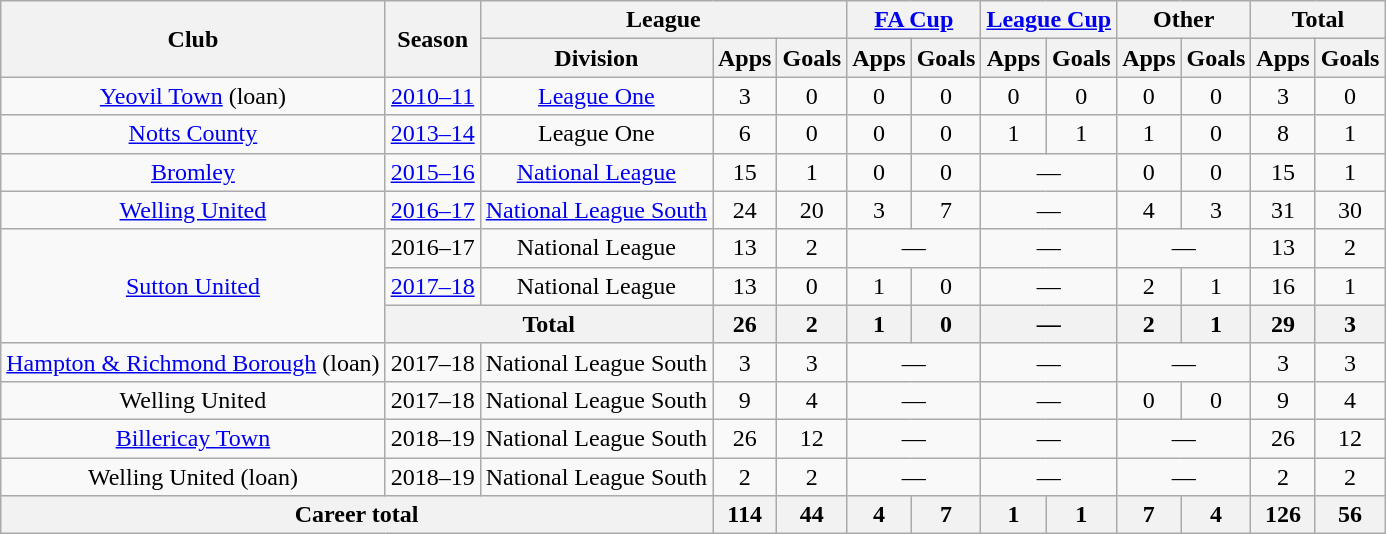<table class="wikitable" style="text-align: center;">
<tr>
<th rowspan="2">Club</th>
<th rowspan="2">Season</th>
<th colspan="3">League</th>
<th colspan="2"><a href='#'>FA Cup</a></th>
<th colspan="2"><a href='#'>League Cup</a></th>
<th colspan="2">Other</th>
<th colspan="2">Total</th>
</tr>
<tr>
<th>Division</th>
<th>Apps</th>
<th>Goals</th>
<th>Apps</th>
<th>Goals</th>
<th>Apps</th>
<th>Goals</th>
<th>Apps</th>
<th>Goals</th>
<th>Apps</th>
<th>Goals</th>
</tr>
<tr>
<td rowspan="1" valign="center"><a href='#'>Yeovil Town</a> (loan)</td>
<td><a href='#'>2010–11</a></td>
<td><a href='#'>League One</a></td>
<td>3</td>
<td>0</td>
<td>0</td>
<td>0</td>
<td>0</td>
<td>0</td>
<td>0</td>
<td>0</td>
<td>3</td>
<td>0</td>
</tr>
<tr>
<td rowspan="1" valign="center"><a href='#'>Notts County</a></td>
<td><a href='#'>2013–14</a></td>
<td>League One</td>
<td>6</td>
<td>0</td>
<td>0</td>
<td>0</td>
<td>1</td>
<td>1</td>
<td>1</td>
<td>0</td>
<td>8</td>
<td>1</td>
</tr>
<tr>
<td rowspan="1" valign="center"><a href='#'>Bromley</a></td>
<td><a href='#'>2015–16</a></td>
<td><a href='#'>National League</a></td>
<td>15</td>
<td>1</td>
<td>0</td>
<td>0</td>
<td colspan="2">—</td>
<td>0</td>
<td>0</td>
<td>15</td>
<td>1</td>
</tr>
<tr>
<td rowspan="1" valign="center"><a href='#'>Welling United</a></td>
<td><a href='#'>2016–17</a></td>
<td><a href='#'>National League South</a></td>
<td>24</td>
<td>20</td>
<td>3</td>
<td>7</td>
<td colspan="2">—</td>
<td>4</td>
<td>3</td>
<td>31</td>
<td>30</td>
</tr>
<tr>
<td rowspan="3" valign="center"><a href='#'>Sutton United</a></td>
<td>2016–17</td>
<td>National League</td>
<td>13</td>
<td>2</td>
<td colspan="2">—</td>
<td colspan="2">—</td>
<td colspan="2">—</td>
<td>13</td>
<td>2</td>
</tr>
<tr>
<td><a href='#'>2017–18</a></td>
<td>National League</td>
<td>13</td>
<td>0</td>
<td>1</td>
<td>0</td>
<td colspan="2">—</td>
<td>2</td>
<td>1</td>
<td>16</td>
<td>1</td>
</tr>
<tr>
<th colspan="2">Total</th>
<th>26</th>
<th>2</th>
<th>1</th>
<th>0</th>
<th colspan="2">—</th>
<th>2</th>
<th>1</th>
<th>29</th>
<th>3</th>
</tr>
<tr>
<td rowspan="1" valign="center"><a href='#'>Hampton & Richmond Borough</a> (loan)</td>
<td>2017–18</td>
<td>National League South</td>
<td>3</td>
<td>3</td>
<td colspan="2">—</td>
<td colspan="2">—</td>
<td colspan="2">—</td>
<td>3</td>
<td>3</td>
</tr>
<tr>
<td rowspan="1" valign="center">Welling United</td>
<td>2017–18</td>
<td>National League South</td>
<td>9</td>
<td>4</td>
<td colspan="2">—</td>
<td colspan="2">—</td>
<td>0</td>
<td>0</td>
<td>9</td>
<td>4</td>
</tr>
<tr>
<td rowspan="1" valign="center"><a href='#'>Billericay Town</a></td>
<td>2018–19</td>
<td>National League South</td>
<td>26</td>
<td>12</td>
<td colspan="2">—</td>
<td colspan="2">—</td>
<td colspan="2">—</td>
<td>26</td>
<td>12</td>
</tr>
<tr>
<td rowspan="1" valign="center">Welling United (loan)</td>
<td>2018–19</td>
<td>National League South</td>
<td>2</td>
<td>2</td>
<td colspan="2">—</td>
<td colspan="2">—</td>
<td colspan="2">—</td>
<td>2</td>
<td>2</td>
</tr>
<tr>
<th colspan="3">Career total</th>
<th>114</th>
<th>44</th>
<th>4</th>
<th>7</th>
<th>1</th>
<th>1</th>
<th>7</th>
<th>4</th>
<th>126</th>
<th>56</th>
</tr>
</table>
